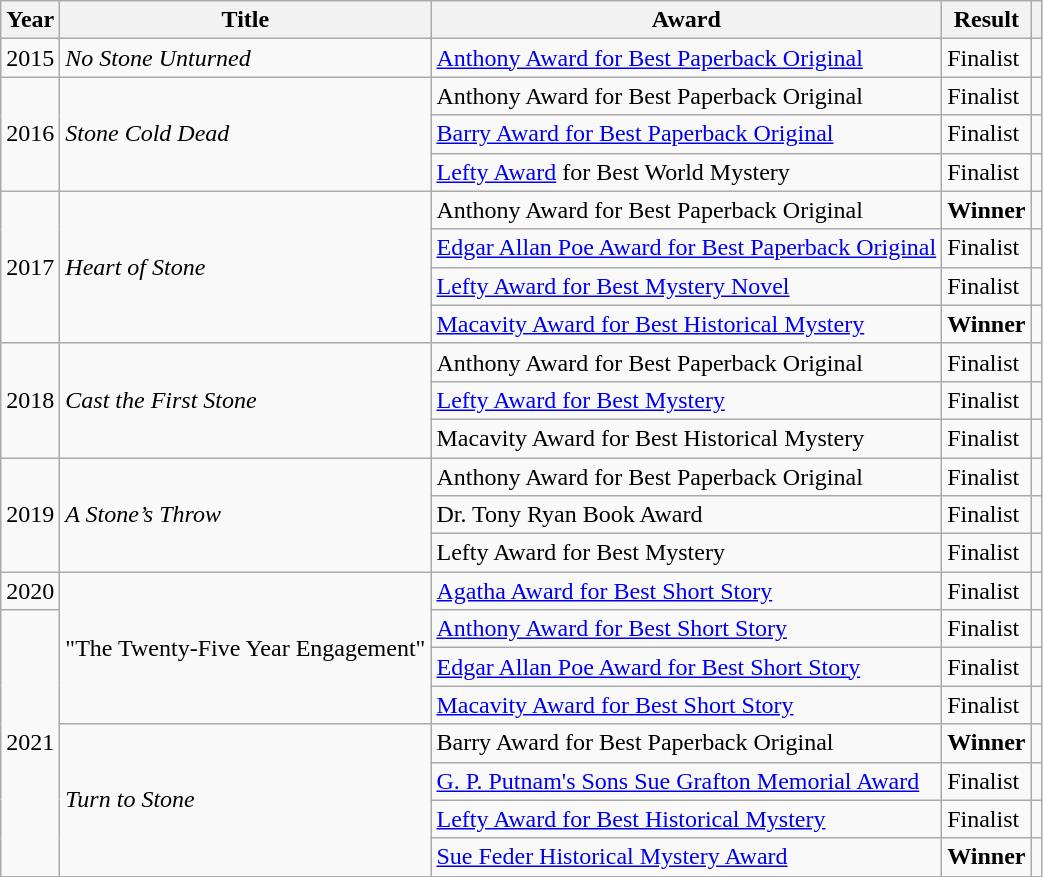<table class="wikitable">
<tr>
<th>Year</th>
<th>Title</th>
<th>Award</th>
<th>Result</th>
<th></th>
</tr>
<tr>
<td>2015</td>
<td><em>No Stone Unturned</em></td>
<td><a href='#'>Anthony Award for Best Paperback Original</a></td>
<td>Finalist</td>
<td></td>
</tr>
<tr>
<td rowspan="3">2016</td>
<td rowspan="3"><em>Stone Cold Dead</em></td>
<td>Anthony Award for Best Paperback Original</td>
<td>Finalist</td>
<td></td>
</tr>
<tr>
<td><a href='#'>Barry Award for Best Paperback Original</a></td>
<td>Finalist</td>
<td></td>
</tr>
<tr>
<td><a href='#'>Lefty Award</a> for Best World Mystery</td>
<td>Finalist</td>
<td></td>
</tr>
<tr>
<td rowspan="4">2017</td>
<td rowspan="4"><em>Heart of Stone</em></td>
<td>Anthony Award for Best Paperback Original</td>
<td><strong>Winner</strong></td>
<td></td>
</tr>
<tr>
<td><a href='#'>Edgar Allan Poe Award for Best Paperback Original</a></td>
<td>Finalist</td>
<td></td>
</tr>
<tr>
<td><a href='#'>Lefty Award for Best Mystery Novel</a></td>
<td>Finalist</td>
<td></td>
</tr>
<tr>
<td><a href='#'>Macavity Award for Best Historical Mystery</a></td>
<td><strong>Winner</strong></td>
<td></td>
</tr>
<tr>
<td rowspan="3">2018</td>
<td rowspan="3"><em>Cast the First Stone</em></td>
<td>Anthony Award for Best Paperback Original</td>
<td>Finalist</td>
<td></td>
</tr>
<tr>
<td><a href='#'>Lefty Award for Best Mystery</a></td>
<td>Finalist</td>
<td></td>
</tr>
<tr>
<td>Macavity Award for Best Historical Mystery</td>
<td>Finalist</td>
<td></td>
</tr>
<tr>
<td rowspan="3">2019</td>
<td rowspan="3"><em>A Stone’s Throw</em></td>
<td>Anthony Award for Best Paperback Original</td>
<td>Finalist</td>
<td></td>
</tr>
<tr>
<td>Dr. Tony Ryan Book Award</td>
<td>Finalist</td>
<td></td>
</tr>
<tr>
<td>Lefty Award for Best Mystery</td>
<td>Finalist</td>
<td></td>
</tr>
<tr>
<td>2020</td>
<td rowspan="4">"The Twenty-Five Year Engagement"</td>
<td><a href='#'>Agatha Award for Best Short Story</a></td>
<td>Finalist</td>
<td></td>
</tr>
<tr>
<td rowspan="7">2021</td>
<td><a href='#'>Anthony Award for Best Short Story</a></td>
<td>Finalist</td>
<td></td>
</tr>
<tr>
<td><a href='#'>Edgar Allan Poe Award for Best Short Story</a></td>
<td>Finalist</td>
<td></td>
</tr>
<tr>
<td><a href='#'>Macavity Award for Best Short Story</a></td>
<td>Finalist</td>
<td></td>
</tr>
<tr>
<td rowspan="4"><em>Turn to Stone</em></td>
<td>Barry Award for Best Paperback Original</td>
<td><strong>Winner</strong></td>
<td></td>
</tr>
<tr>
<td><a href='#'>G. P. Putnam's Sons Sue Grafton Memorial Award</a></td>
<td>Finalist</td>
<td></td>
</tr>
<tr>
<td><a href='#'>Lefty Award for Best Historical Mystery</a></td>
<td>Finalist</td>
<td></td>
</tr>
<tr>
<td><a href='#'>Sue Feder Historical Mystery Award</a></td>
<td><strong>Winner</strong></td>
<td></td>
</tr>
</table>
